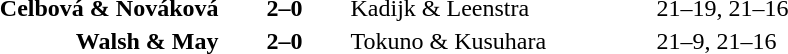<table>
<tr>
<th width=200></th>
<th width=80></th>
<th width=200></th>
<th width=220></th>
</tr>
<tr>
<td align=right><strong>Celbová & Nováková</strong></td>
<td align=center><strong>2–0</strong></td>
<td align=left>Kadijk & Leenstra</td>
<td>21–19, 21–16</td>
</tr>
<tr>
<td align=right><strong>Walsh & May</strong></td>
<td align=center><strong>2–0</strong></td>
<td align=left>Tokuno & Kusuhara</td>
<td>21–9, 21–16</td>
</tr>
</table>
